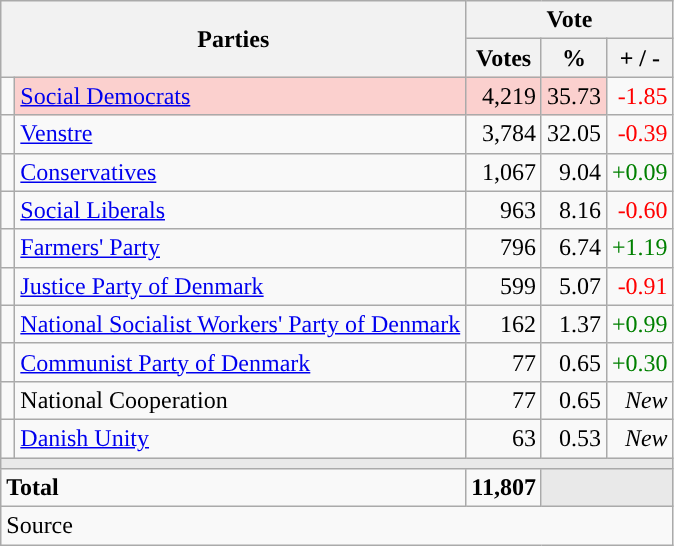<table class="wikitable" style="text-align:right;">
<tr>
<th style="text-align:centre;" rowspan="2" colspan="2" width="225">Parties</th>
<th colspan="3">Vote</th>
</tr>
<tr>
<th width="15">Votes</th>
<th width="15">%</th>
<th width="15">+ / -</th>
</tr>
<tr>
<td width="2" style="color:inherit;background:"></td>
<td bgcolor=#fbd0ce  align="left"><a href='#'>Social Democrats</a></td>
<td bgcolor=#fbd0ce>4,219</td>
<td bgcolor=#fbd0ce>35.73</td>
<td style=color:red;>-1.85</td>
</tr>
<tr>
<td width="2" style="color:inherit;background:"></td>
<td align="left"><a href='#'>Venstre</a></td>
<td>3,784</td>
<td>32.05</td>
<td style=color:red;>-0.39</td>
</tr>
<tr>
<td width="2" style="color:inherit;background:"></td>
<td align="left"><a href='#'>Conservatives</a></td>
<td>1,067</td>
<td>9.04</td>
<td style=color:green;>+0.09</td>
</tr>
<tr>
<td width="2" style="color:inherit;background:"></td>
<td align="left"><a href='#'>Social Liberals</a></td>
<td>963</td>
<td>8.16</td>
<td style=color:red;>-0.60</td>
</tr>
<tr>
<td width="2" style="color:inherit;background:"></td>
<td align="left"><a href='#'>Farmers' Party</a></td>
<td>796</td>
<td>6.74</td>
<td style=color:green;>+1.19</td>
</tr>
<tr>
<td width="2" style="color:inherit;background:"></td>
<td align="left"><a href='#'>Justice Party of Denmark</a></td>
<td>599</td>
<td>5.07</td>
<td style=color:red;>-0.91</td>
</tr>
<tr>
<td width="2" style="color:inherit;background:"></td>
<td align="left"><a href='#'>National Socialist Workers' Party of Denmark</a></td>
<td>162</td>
<td>1.37</td>
<td style=color:green;>+0.99</td>
</tr>
<tr>
<td width="2" style="color:inherit;background:"></td>
<td align="left"><a href='#'>Communist Party of Denmark</a></td>
<td>77</td>
<td>0.65</td>
<td style=color:green;>+0.30</td>
</tr>
<tr>
<td width="2" style="color:inherit;background:"></td>
<td align="left">National Cooperation</td>
<td>77</td>
<td>0.65</td>
<td><em>New</em></td>
</tr>
<tr>
<td width="2" style="color:inherit;background:"></td>
<td align="left"><a href='#'>Danish Unity</a></td>
<td>63</td>
<td>0.53</td>
<td><em>New</em></td>
</tr>
<tr>
<td colspan="7" bgcolor="#E9E9E9"></td>
</tr>
<tr>
<td align="left" colspan="2"><strong>Total</strong></td>
<td><strong>11,807</strong></td>
<td bgcolor="#E9E9E9" colspan="2"></td>
</tr>
<tr>
<td align="left" colspan="6">Source</td>
</tr>
</table>
